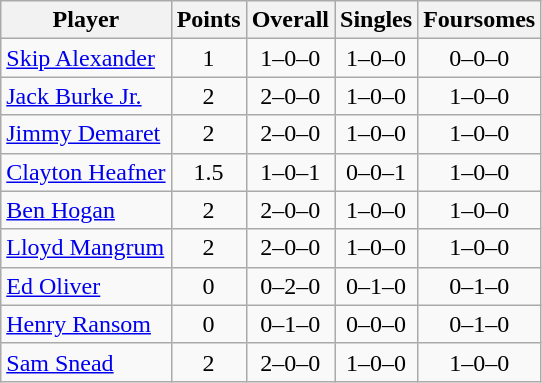<table class="wikitable sortable" style="text-align:center">
<tr>
<th>Player</th>
<th>Points</th>
<th>Overall</th>
<th>Singles</th>
<th>Foursomes</th>
</tr>
<tr>
<td align=left><a href='#'>Skip Alexander</a></td>
<td>1</td>
<td>1–0–0</td>
<td>1–0–0</td>
<td>0–0–0</td>
</tr>
<tr>
<td align=left><a href='#'>Jack Burke Jr.</a></td>
<td>2</td>
<td>2–0–0</td>
<td>1–0–0</td>
<td>1–0–0</td>
</tr>
<tr>
<td align=left><a href='#'>Jimmy Demaret</a></td>
<td>2</td>
<td>2–0–0</td>
<td>1–0–0</td>
<td>1–0–0</td>
</tr>
<tr>
<td align=left><a href='#'>Clayton Heafner</a></td>
<td>1.5</td>
<td>1–0–1</td>
<td>0–0–1</td>
<td>1–0–0</td>
</tr>
<tr>
<td align=left><a href='#'>Ben Hogan</a></td>
<td>2</td>
<td>2–0–0</td>
<td>1–0–0</td>
<td>1–0–0</td>
</tr>
<tr>
<td align=left><a href='#'>Lloyd Mangrum</a></td>
<td>2</td>
<td>2–0–0</td>
<td>1–0–0</td>
<td>1–0–0</td>
</tr>
<tr>
<td align=left><a href='#'>Ed Oliver</a></td>
<td>0</td>
<td>0–2–0</td>
<td>0–1–0</td>
<td>0–1–0</td>
</tr>
<tr>
<td align=left><a href='#'>Henry Ransom</a></td>
<td>0</td>
<td>0–1–0</td>
<td>0–0–0</td>
<td>0–1–0</td>
</tr>
<tr>
<td align=left><a href='#'>Sam Snead</a></td>
<td>2</td>
<td>2–0–0</td>
<td>1–0–0</td>
<td>1–0–0</td>
</tr>
</table>
